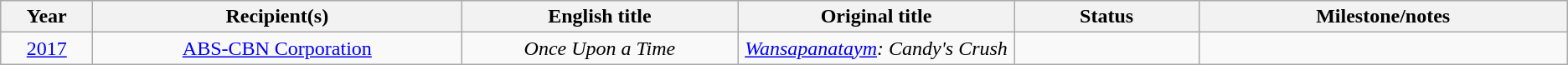<table class="wikitable" style="text-align: center">
<tr style="background:#ebf5ff;">
<th width="5%">Year</th>
<th width="20%">Recipient(s)</th>
<th width="15%">English title</th>
<th width="15%">Original title</th>
<th width="10%">Status</th>
<th width="20%">Milestone/notes</th>
</tr>
<tr>
<td><a href='#'>2017</a></td>
<td><a href='#'>ABS-CBN Corporation</a></td>
<td><em>Once Upon a Time</em></td>
<td><em><a href='#'>Wansapanataym</a>: Candy's Crush</em></td>
<td></td>
<td></td>
</tr>
</table>
